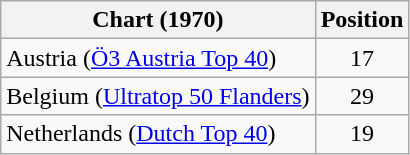<table class="wikitable sortable">
<tr>
<th>Chart (1970)</th>
<th>Position</th>
</tr>
<tr>
<td>Austria (<a href='#'>Ö3 Austria Top 40</a>)</td>
<td align="center">17</td>
</tr>
<tr>
<td>Belgium (<a href='#'>Ultratop 50 Flanders</a>)</td>
<td align="center">29</td>
</tr>
<tr>
<td>Netherlands (<a href='#'>Dutch Top 40</a>)</td>
<td align="center">19</td>
</tr>
</table>
